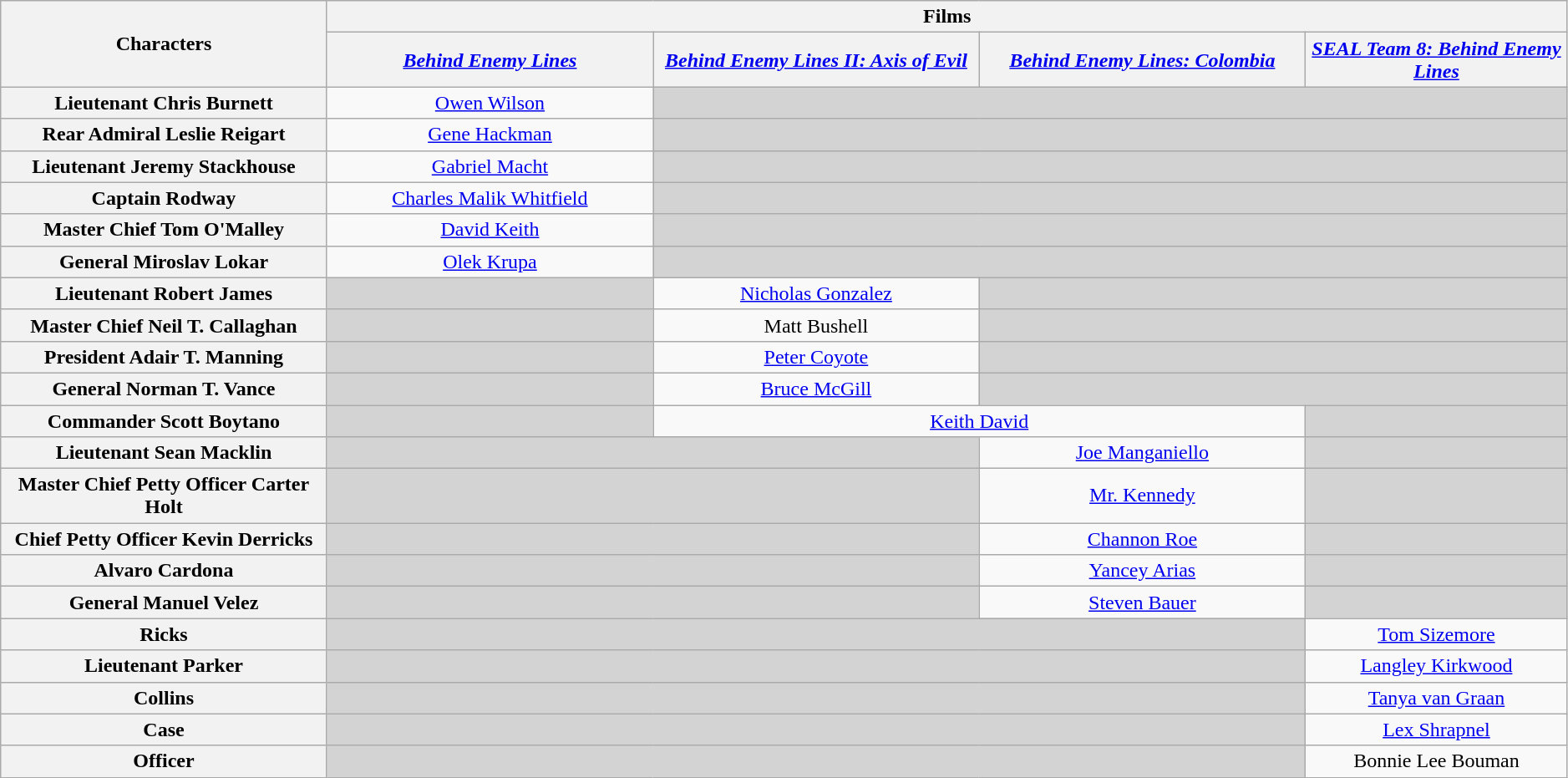<table class="wikitable"  style="text-align:center; width:99%;">
<tr>
<th rowspan="2" style="width:20.82%;">Characters</th>
<th colspan="4" style="text-align:center;">Films</th>
</tr>
<tr>
<th style="text-align:center; width:20.82%;"><em><a href='#'>Behind Enemy Lines</a></em></th>
<th style="text-align:center; width:20.82%;"><em><a href='#'>Behind Enemy Lines II: Axis of Evil</a></em></th>
<th style="text-align:center; width:20.82%;"><em><a href='#'>Behind Enemy Lines: Colombia</a></em></th>
<th style="text-align:center; width:20.82%;"><em><a href='#'>SEAL Team 8: Behind Enemy Lines</a></em></th>
</tr>
<tr>
<th>Lieutenant Chris Burnett</th>
<td><a href='#'>Owen Wilson</a></td>
<td colspan="3" style="background-color:#D3D3D3;"></td>
</tr>
<tr>
<th>Rear Admiral Leslie Reigart</th>
<td><a href='#'>Gene Hackman</a></td>
<td colspan="3" style="background-color:#D3D3D3;"></td>
</tr>
<tr>
<th>Lieutenant Jeremy Stackhouse</th>
<td><a href='#'>Gabriel Macht</a></td>
<td colspan="3" style="background-color:#D3D3D3;"></td>
</tr>
<tr>
<th>Captain Rodway</th>
<td><a href='#'>Charles Malik Whitfield</a></td>
<td colspan="3" style="background-color:#D3D3D3;"></td>
</tr>
<tr>
<th>Master Chief Tom O'Malley</th>
<td><a href='#'>David Keith</a></td>
<td colspan="3" style="background-color:#D3D3D3;"></td>
</tr>
<tr>
<th>General Miroslav Lokar</th>
<td><a href='#'>Olek Krupa</a></td>
<td colspan="3" style="background-color:#D3D3D3;"></td>
</tr>
<tr>
<th>Lieutenant Robert James</th>
<td colspan="1" style="background-color:#D3D3D3;"></td>
<td><a href='#'>Nicholas Gonzalez</a></td>
<td colspan="2" style="background-color:#D3D3D3;"></td>
</tr>
<tr>
<th>Master Chief Neil T. Callaghan</th>
<td colspan="1" style="background-color:#D3D3D3;"></td>
<td>Matt Bushell</td>
<td colspan="2" style="background-color:#D3D3D3;"></td>
</tr>
<tr>
<th>President Adair T. Manning</th>
<td colspan="1" style="background-color:#D3D3D3;"></td>
<td><a href='#'>Peter Coyote</a></td>
<td colspan="2" style="background-color:#D3D3D3;"></td>
</tr>
<tr>
<th>General Norman T. Vance</th>
<td colspan="1" style="background-color:#D3D3D3;"></td>
<td><a href='#'>Bruce McGill</a></td>
<td colspan="2" style="background-color:#D3D3D3;"></td>
</tr>
<tr>
<th>Commander Scott Boytano</th>
<td colspan="1" style="background-color:#D3D3D3;"></td>
<td colspan="2"><a href='#'>Keith David</a></td>
<td colspan="1" style="background-color:#D3D3D3;"></td>
</tr>
<tr>
<th>Lieutenant Sean Macklin</th>
<td colspan="2" style="background-color:#D3D3D3;"></td>
<td><a href='#'>Joe Manganiello</a></td>
<td colspan="1" style="background-color:#D3D3D3;"></td>
</tr>
<tr>
<th>Master Chief Petty Officer Carter Holt</th>
<td colspan="2" style="background-color:#D3D3D3;"></td>
<td><a href='#'>Mr. Kennedy</a></td>
<td colspan="1" style="background-color:#D3D3D3;"></td>
</tr>
<tr>
<th>Chief Petty Officer Kevin Derricks</th>
<td colspan="2" style="background-color:#D3D3D3;"></td>
<td><a href='#'>Channon Roe</a></td>
<td colspan="1" style="background-color:#D3D3D3;"></td>
</tr>
<tr>
<th>Alvaro Cardona</th>
<td colspan="2" style="background-color:#D3D3D3;"></td>
<td><a href='#'>Yancey Arias</a></td>
<td colspan="1" style="background-color:#D3D3D3;"></td>
</tr>
<tr>
<th>General Manuel Velez</th>
<td colspan="2" style="background-color:#D3D3D3;"></td>
<td><a href='#'>Steven Bauer</a></td>
<td colspan="1" style="background-color:#D3D3D3;"></td>
</tr>
<tr>
<th>Ricks</th>
<td colspan="3" style="background-color:#D3D3D3;"></td>
<td><a href='#'>Tom Sizemore</a></td>
</tr>
<tr>
<th>Lieutenant Parker</th>
<td colspan="3" style="background-color:#D3D3D3;"></td>
<td><a href='#'>Langley Kirkwood</a></td>
</tr>
<tr>
<th>Collins</th>
<td colspan="3" style="background-color:#D3D3D3;"></td>
<td><a href='#'>Tanya van Graan</a></td>
</tr>
<tr>
<th>Case</th>
<td colspan="3" style="background-color:#D3D3D3;"></td>
<td><a href='#'>Lex Shrapnel</a></td>
</tr>
<tr>
<th>Officer</th>
<td colspan="3" style="background-color:#D3D3D3;"></td>
<td>Bonnie Lee Bouman</td>
</tr>
</table>
